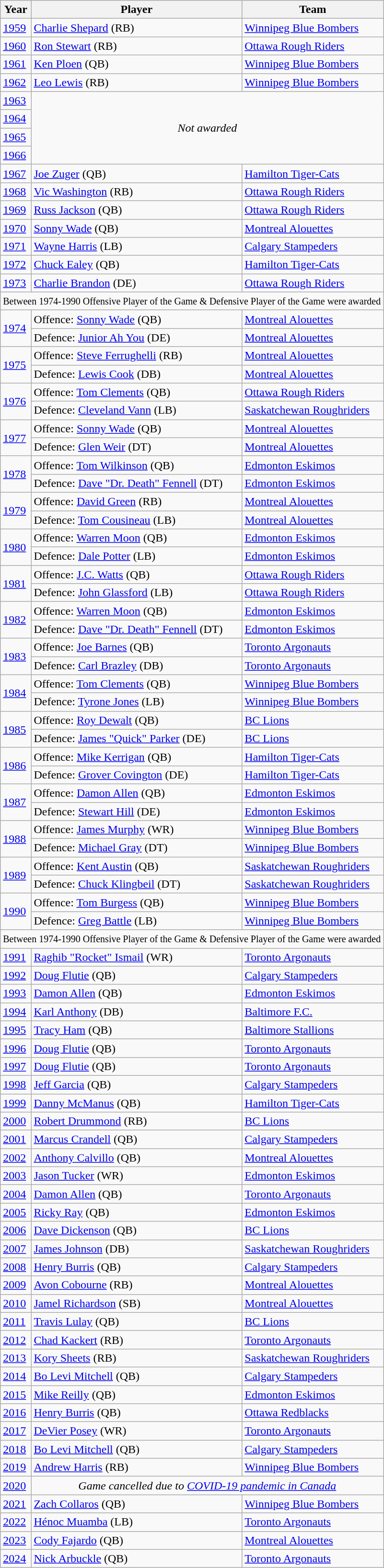<table class="wikitable sortable">
<tr>
<th>Year</th>
<th>Player</th>
<th>Team</th>
</tr>
<tr>
<td><a href='#'>1959</a></td>
<td><a href='#'>Charlie Shepard</a> (RB)</td>
<td><a href='#'>Winnipeg Blue Bombers</a></td>
</tr>
<tr>
<td><a href='#'>1960</a></td>
<td><a href='#'>Ron Stewart</a> (RB)</td>
<td><a href='#'>Ottawa Rough Riders</a></td>
</tr>
<tr>
<td><a href='#'>1961</a></td>
<td><a href='#'>Ken Ploen</a> (QB)</td>
<td><a href='#'>Winnipeg Blue Bombers</a></td>
</tr>
<tr>
<td><a href='#'>1962</a></td>
<td><a href='#'>Leo Lewis</a> (RB)</td>
<td><a href='#'>Winnipeg Blue Bombers</a></td>
</tr>
<tr>
<td><a href='#'>1963</a></td>
<td colspan=2 rowspan="4" align=center><em>Not awarded</em></td>
</tr>
<tr>
<td><a href='#'>1964</a></td>
</tr>
<tr>
<td><a href='#'>1965</a></td>
</tr>
<tr>
<td><a href='#'>1966</a></td>
</tr>
<tr>
<td><a href='#'>1967</a></td>
<td><a href='#'>Joe Zuger</a> (QB)</td>
<td><a href='#'>Hamilton Tiger-Cats</a></td>
</tr>
<tr>
<td><a href='#'>1968</a></td>
<td><a href='#'>Vic Washington</a> (RB)</td>
<td><a href='#'>Ottawa Rough Riders</a></td>
</tr>
<tr>
<td><a href='#'>1969</a></td>
<td><a href='#'>Russ Jackson</a> (QB)</td>
<td><a href='#'>Ottawa Rough Riders</a></td>
</tr>
<tr>
<td><a href='#'>1970</a></td>
<td><a href='#'>Sonny Wade</a> (QB)</td>
<td><a href='#'>Montreal Alouettes</a></td>
</tr>
<tr>
<td><a href='#'>1971</a></td>
<td><a href='#'>Wayne Harris</a> (LB)</td>
<td><a href='#'>Calgary Stampeders</a></td>
</tr>
<tr>
<td><a href='#'>1972</a></td>
<td><a href='#'>Chuck Ealey</a> (QB)</td>
<td><a href='#'>Hamilton Tiger-Cats</a></td>
</tr>
<tr>
<td><a href='#'>1973</a></td>
<td><a href='#'>Charlie Brandon</a> (DE)</td>
<td><a href='#'>Ottawa Rough Riders</a></td>
</tr>
<tr>
<td colspan=3><small>Between 1974-1990 Offensive Player of the Game & Defensive Player of the Game were awarded</small></td>
</tr>
<tr>
<td rowspan=2><a href='#'>1974</a></td>
<td>Offence: <a href='#'>Sonny Wade</a> (QB)</td>
<td><a href='#'>Montreal Alouettes</a></td>
</tr>
<tr>
<td>Defence: <a href='#'>Junior Ah You</a> (DE)</td>
<td><a href='#'>Montreal Alouettes</a></td>
</tr>
<tr>
<td rowspan=2><a href='#'>1975</a></td>
<td>Offence: <a href='#'>Steve Ferrughelli</a> (RB)</td>
<td><a href='#'>Montreal Alouettes</a></td>
</tr>
<tr>
<td>Defence: <a href='#'>Lewis Cook</a> (DB)</td>
<td><a href='#'>Montreal Alouettes</a></td>
</tr>
<tr>
<td rowspan=2><a href='#'>1976</a></td>
<td>Offence: <a href='#'>Tom Clements</a> (QB)</td>
<td><a href='#'>Ottawa Rough Riders</a></td>
</tr>
<tr>
<td>Defence: <a href='#'>Cleveland Vann</a> (LB)</td>
<td><a href='#'>Saskatchewan Roughriders</a></td>
</tr>
<tr>
<td rowspan=2><a href='#'>1977</a></td>
<td>Offence: <a href='#'>Sonny Wade</a> (QB)</td>
<td><a href='#'>Montreal Alouettes</a></td>
</tr>
<tr>
<td>Defence: <a href='#'>Glen Weir</a> (DT)</td>
<td><a href='#'>Montreal Alouettes</a></td>
</tr>
<tr>
<td rowspan=2><a href='#'>1978</a></td>
<td>Offence: <a href='#'>Tom Wilkinson</a> (QB)</td>
<td><a href='#'>Edmonton Eskimos</a></td>
</tr>
<tr>
<td>Defence: <a href='#'>Dave "Dr. Death" Fennell</a> (DT)</td>
<td><a href='#'>Edmonton Eskimos</a></td>
</tr>
<tr>
<td rowspan=2><a href='#'>1979</a></td>
<td>Offence: <a href='#'>David Green</a> (RB)</td>
<td><a href='#'>Montreal Alouettes</a> </td>
</tr>
<tr>
<td>Defence: <a href='#'>Tom Cousineau</a> (LB)</td>
<td><a href='#'>Montreal Alouettes</a></td>
</tr>
<tr>
<td rowspan=2><a href='#'>1980</a></td>
<td>Offence: <a href='#'>Warren Moon</a> (QB)</td>
<td><a href='#'>Edmonton Eskimos</a></td>
</tr>
<tr>
<td>Defence: <a href='#'>Dale Potter</a> (LB)</td>
<td><a href='#'>Edmonton Eskimos</a></td>
</tr>
<tr>
<td rowspan=2><a href='#'>1981</a></td>
<td>Offence: <a href='#'>J.C. Watts</a> (QB)</td>
<td><a href='#'>Ottawa Rough Riders</a></td>
</tr>
<tr>
<td>Defence: <a href='#'>John Glassford</a> (LB)</td>
<td><a href='#'>Ottawa Rough Riders</a></td>
</tr>
<tr>
<td rowspan=2><a href='#'>1982</a></td>
<td>Offence: <a href='#'>Warren Moon</a> (QB)</td>
<td><a href='#'>Edmonton Eskimos</a></td>
</tr>
<tr>
<td>Defence: <a href='#'>Dave "Dr. Death" Fennell</a> (DT)</td>
<td><a href='#'>Edmonton Eskimos</a></td>
</tr>
<tr>
<td rowspan=2><a href='#'>1983</a></td>
<td>Offence: <a href='#'>Joe Barnes</a> (QB)</td>
<td><a href='#'>Toronto Argonauts</a></td>
</tr>
<tr>
<td>Defence: <a href='#'>Carl Brazley</a> (DB)</td>
<td><a href='#'>Toronto Argonauts</a></td>
</tr>
<tr>
<td rowspan=2><a href='#'>1984</a></td>
<td>Offence: <a href='#'>Tom Clements</a> (QB)</td>
<td><a href='#'>Winnipeg Blue Bombers</a></td>
</tr>
<tr>
<td>Defence: <a href='#'>Tyrone Jones</a> (LB)</td>
<td><a href='#'>Winnipeg Blue Bombers</a></td>
</tr>
<tr>
<td rowspan=2><a href='#'>1985</a></td>
<td>Offence: <a href='#'>Roy Dewalt</a> (QB)</td>
<td><a href='#'>BC Lions</a></td>
</tr>
<tr>
<td>Defence: <a href='#'>James "Quick" Parker</a> (DE)</td>
<td><a href='#'>BC Lions</a></td>
</tr>
<tr>
<td rowspan=2><a href='#'>1986</a></td>
<td>Offence: <a href='#'>Mike Kerrigan</a> (QB)</td>
<td><a href='#'>Hamilton Tiger-Cats</a></td>
</tr>
<tr>
<td>Defence: <a href='#'>Grover Covington</a> (DE)</td>
<td><a href='#'>Hamilton Tiger-Cats</a></td>
</tr>
<tr>
<td rowspan=2><a href='#'>1987</a></td>
<td>Offence: <a href='#'>Damon Allen</a> (QB)</td>
<td><a href='#'>Edmonton Eskimos</a></td>
</tr>
<tr>
<td>Defence: <a href='#'>Stewart Hill</a> (DE)</td>
<td><a href='#'>Edmonton Eskimos</a></td>
</tr>
<tr>
<td rowspan=2><a href='#'>1988</a></td>
<td>Offence: <a href='#'>James Murphy</a> (WR)</td>
<td><a href='#'>Winnipeg Blue Bombers</a></td>
</tr>
<tr>
<td>Defence: <a href='#'>Michael Gray</a> (DT)</td>
<td><a href='#'>Winnipeg Blue Bombers</a></td>
</tr>
<tr>
<td rowspan=2><a href='#'>1989</a></td>
<td>Offence: <a href='#'>Kent Austin</a> (QB)</td>
<td><a href='#'>Saskatchewan Roughriders</a></td>
</tr>
<tr>
<td>Defence: <a href='#'>Chuck Klingbeil</a> (DT)</td>
<td><a href='#'>Saskatchewan Roughriders</a></td>
</tr>
<tr>
<td rowspan=2><a href='#'>1990</a></td>
<td>Offence: <a href='#'>Tom Burgess</a> (QB)</td>
<td><a href='#'>Winnipeg Blue Bombers</a></td>
</tr>
<tr>
<td>Defence: <a href='#'>Greg Battle</a> (LB)</td>
<td><a href='#'>Winnipeg Blue Bombers</a></td>
</tr>
<tr>
<td colspan=3><small>Between 1974-1990 Offensive Player of the Game & Defensive Player of the Game were awarded</small></td>
</tr>
<tr>
<td><a href='#'>1991</a></td>
<td><a href='#'>Raghib "Rocket" Ismail</a> (WR)</td>
<td><a href='#'>Toronto Argonauts</a></td>
</tr>
<tr>
<td><a href='#'>1992</a></td>
<td><a href='#'>Doug Flutie</a> (QB)</td>
<td><a href='#'>Calgary Stampeders</a></td>
</tr>
<tr>
<td><a href='#'>1993</a></td>
<td><a href='#'>Damon Allen</a> (QB)</td>
<td><a href='#'>Edmonton Eskimos</a></td>
</tr>
<tr>
<td><a href='#'>1994</a></td>
<td><a href='#'>Karl Anthony</a> (DB)</td>
<td><a href='#'>Baltimore F.C.</a></td>
</tr>
<tr>
<td><a href='#'>1995</a></td>
<td><a href='#'>Tracy Ham</a> (QB)</td>
<td><a href='#'>Baltimore Stallions</a></td>
</tr>
<tr>
<td><a href='#'>1996</a></td>
<td><a href='#'>Doug Flutie</a> (QB)</td>
<td><a href='#'>Toronto Argonauts</a></td>
</tr>
<tr>
<td><a href='#'>1997</a></td>
<td><a href='#'>Doug Flutie</a> (QB)</td>
<td><a href='#'>Toronto Argonauts</a></td>
</tr>
<tr>
<td><a href='#'>1998</a></td>
<td><a href='#'>Jeff Garcia</a> (QB)</td>
<td><a href='#'>Calgary Stampeders</a></td>
</tr>
<tr>
<td><a href='#'>1999</a></td>
<td><a href='#'>Danny McManus</a> (QB)</td>
<td><a href='#'>Hamilton Tiger-Cats</a></td>
</tr>
<tr>
<td><a href='#'>2000</a></td>
<td><a href='#'>Robert Drummond</a> (RB)</td>
<td><a href='#'>BC Lions</a></td>
</tr>
<tr>
<td><a href='#'>2001</a></td>
<td><a href='#'>Marcus Crandell</a> (QB)</td>
<td><a href='#'>Calgary Stampeders</a></td>
</tr>
<tr>
<td><a href='#'>2002</a></td>
<td><a href='#'>Anthony Calvillo</a> (QB)</td>
<td><a href='#'>Montreal Alouettes</a></td>
</tr>
<tr>
<td><a href='#'>2003</a></td>
<td><a href='#'>Jason Tucker</a> (WR)</td>
<td><a href='#'>Edmonton Eskimos</a></td>
</tr>
<tr>
<td><a href='#'>2004</a></td>
<td><a href='#'>Damon Allen</a> (QB)</td>
<td><a href='#'>Toronto Argonauts</a></td>
</tr>
<tr>
<td><a href='#'>2005</a></td>
<td><a href='#'>Ricky Ray</a> (QB)</td>
<td><a href='#'>Edmonton Eskimos</a></td>
</tr>
<tr>
<td><a href='#'>2006</a></td>
<td><a href='#'>Dave Dickenson</a> (QB)</td>
<td><a href='#'>BC Lions</a></td>
</tr>
<tr>
<td><a href='#'>2007</a></td>
<td><a href='#'>James Johnson</a> (DB)</td>
<td><a href='#'>Saskatchewan Roughriders</a></td>
</tr>
<tr>
<td><a href='#'>2008</a></td>
<td><a href='#'>Henry Burris</a> (QB)</td>
<td><a href='#'>Calgary Stampeders</a></td>
</tr>
<tr>
<td><a href='#'>2009</a></td>
<td><a href='#'>Avon Cobourne</a> (RB)</td>
<td><a href='#'>Montreal Alouettes</a></td>
</tr>
<tr>
<td><a href='#'>2010</a></td>
<td><a href='#'>Jamel Richardson</a> (SB)</td>
<td><a href='#'>Montreal Alouettes</a></td>
</tr>
<tr>
<td><a href='#'>2011</a></td>
<td><a href='#'>Travis Lulay</a> (QB)</td>
<td><a href='#'>BC Lions</a></td>
</tr>
<tr>
<td><a href='#'>2012</a></td>
<td><a href='#'>Chad Kackert</a> (RB)</td>
<td><a href='#'>Toronto Argonauts</a></td>
</tr>
<tr>
<td><a href='#'>2013</a></td>
<td><a href='#'>Kory Sheets</a> (RB)</td>
<td><a href='#'>Saskatchewan Roughriders</a></td>
</tr>
<tr>
<td><a href='#'>2014</a></td>
<td><a href='#'>Bo Levi Mitchell</a> (QB)</td>
<td><a href='#'>Calgary Stampeders</a></td>
</tr>
<tr>
<td><a href='#'>2015</a></td>
<td><a href='#'>Mike Reilly</a> (QB)</td>
<td><a href='#'>Edmonton Eskimos</a></td>
</tr>
<tr>
<td><a href='#'>2016</a></td>
<td><a href='#'>Henry Burris</a> (QB)</td>
<td><a href='#'>Ottawa Redblacks</a></td>
</tr>
<tr>
<td><a href='#'>2017</a></td>
<td><a href='#'>DeVier Posey</a> (WR)</td>
<td><a href='#'>Toronto Argonauts</a></td>
</tr>
<tr>
<td><a href='#'>2018</a></td>
<td><a href='#'>Bo Levi Mitchell</a> (QB)</td>
<td><a href='#'>Calgary Stampeders</a></td>
</tr>
<tr>
<td><a href='#'>2019</a></td>
<td><a href='#'>Andrew Harris</a> (RB)</td>
<td><a href='#'>Winnipeg Blue Bombers</a></td>
</tr>
<tr>
<td><a href='#'>2020</a></td>
<td colspan=2 align=center><em>Game cancelled due to <a href='#'>COVID-19 pandemic in Canada</a></em></td>
</tr>
<tr>
<td><a href='#'>2021</a></td>
<td><a href='#'>Zach Collaros</a> (QB)</td>
<td><a href='#'>Winnipeg Blue Bombers</a></td>
</tr>
<tr>
<td><a href='#'>2022</a></td>
<td><a href='#'>Hénoc Muamba</a> (LB)</td>
<td><a href='#'>Toronto Argonauts</a></td>
</tr>
<tr>
<td><a href='#'>2023</a></td>
<td><a href='#'>Cody Fajardo</a> (QB)</td>
<td><a href='#'>Montreal Alouettes</a></td>
</tr>
<tr>
<td><a href='#'>2024</a></td>
<td><a href='#'>Nick Arbuckle</a> (QB)</td>
<td><a href='#'>Toronto Argonauts</a></td>
</tr>
</table>
